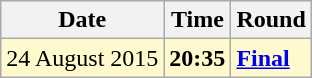<table class="wikitable">
<tr>
<th>Date</th>
<th>Time</th>
<th>Round</th>
</tr>
<tr style=background:lemonchiffon>
<td>24 August 2015</td>
<td><strong>20:35</strong></td>
<td><strong><a href='#'>Final</a></strong></td>
</tr>
</table>
